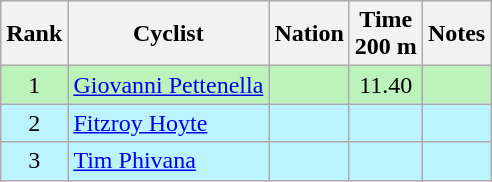<table class="wikitable sortable" style="text-align:center">
<tr>
<th>Rank</th>
<th>Cyclist</th>
<th>Nation</th>
<th>Time<br>200 m</th>
<th>Notes</th>
</tr>
<tr bgcolor=bbf3bb>
<td>1</td>
<td align=left><a href='#'>Giovanni Pettenella</a></td>
<td align=left></td>
<td>11.40</td>
<td></td>
</tr>
<tr bgcolor=bbf3ff>
<td>2</td>
<td align=left><a href='#'>Fitzroy Hoyte</a></td>
<td align=left></td>
<td></td>
<td></td>
</tr>
<tr bgcolor=bbf3ff>
<td>3</td>
<td align=left><a href='#'>Tim Phivana</a></td>
<td align=left></td>
<td></td>
<td></td>
</tr>
</table>
